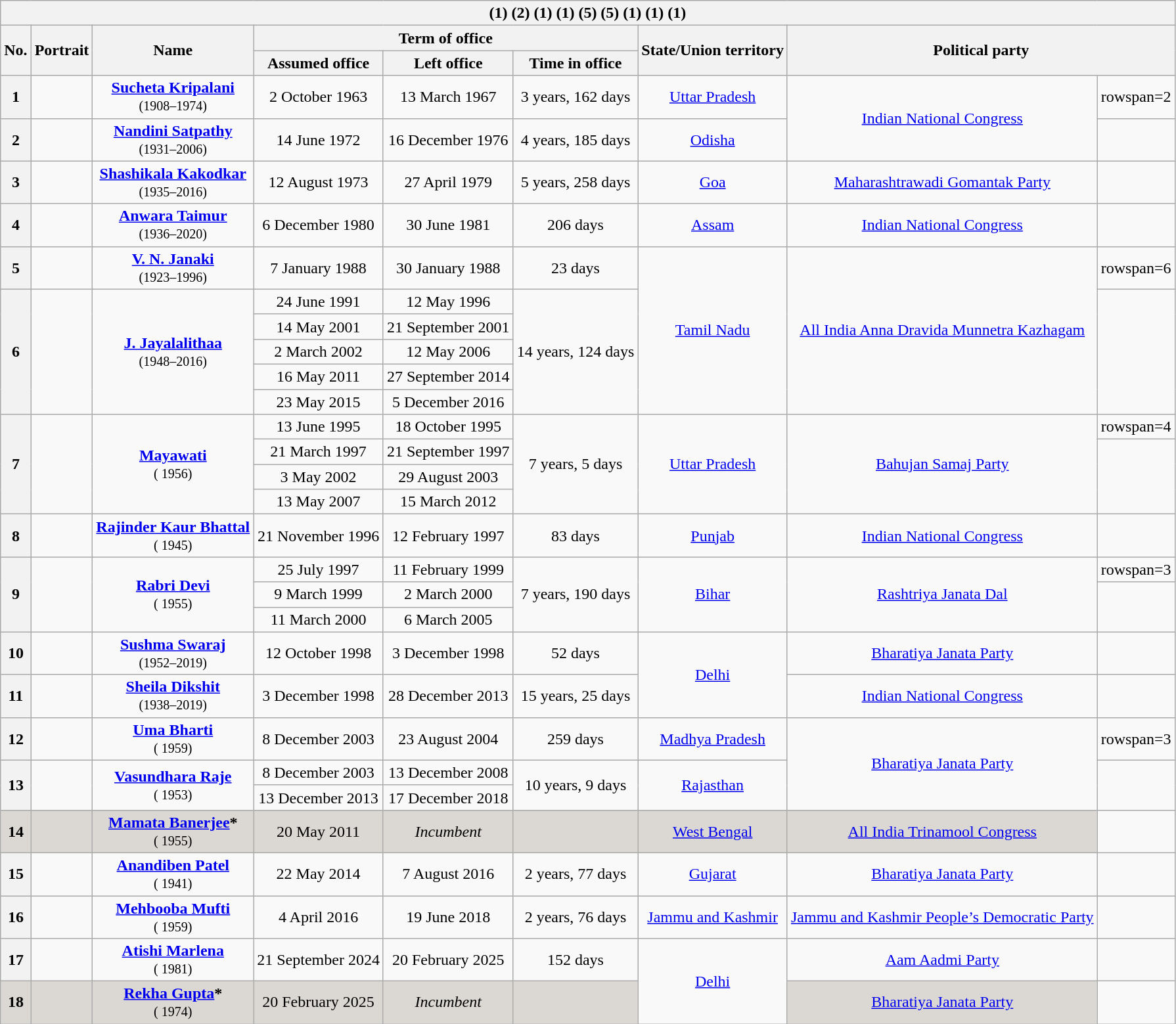<table class="wikitable sortable" style="text-align:center;">
<tr>
<th colspan=12> (1) (2) (1) (1) (5) (5) (1) (1) (1)</th>
</tr>
<tr>
<th rowspan=2>No.</th>
<th rowspan=2>Portrait</th>
<th rowspan=2>Name<br><small></small></th>
<th colspan=3>Term of office</th>
<th rowspan=2>State/Union territory</th>
<th rowspan=2 colspan=2>Political party</th>
</tr>
<tr>
<th>Assumed office</th>
<th>Left office</th>
<th>Time in office</th>
</tr>
<tr>
<th>1</th>
<td></td>
<td><strong><a href='#'>Sucheta Kripalani</a></strong><br><small>(1908–1974)</small></td>
<td>2 October 1963</td>
<td>13 March 1967</td>
<td>3 years, 162 days</td>
<td><a href='#'>Uttar Pradesh</a></td>
<td rowspan=2><a href='#'>Indian National Congress</a></td>
<td>rowspan=2 </td>
</tr>
<tr>
<th>2</th>
<td></td>
<td><strong><a href='#'>Nandini Satpathy</a></strong><br><small>(1931–2006)</small></td>
<td>14 June 1972</td>
<td>16 December 1976</td>
<td>4 years, 185 days</td>
<td><a href='#'>Odisha</a></td>
</tr>
<tr>
<th>3</th>
<td></td>
<td><strong><a href='#'>Shashikala Kakodkar</a></strong><br><small>(1935–2016)</small></td>
<td>12 August 1973</td>
<td>27 April 1979</td>
<td>5 years, 258 days</td>
<td><a href='#'>Goa</a></td>
<td><a href='#'>Maharashtrawadi Gomantak Party</a></td>
<td></td>
</tr>
<tr>
<th>4</th>
<td></td>
<td><strong><a href='#'>Anwara Taimur</a></strong><br><small>(1936–2020)</small></td>
<td>6 December 1980</td>
<td>30 June 1981</td>
<td>206 days</td>
<td><a href='#'>Assam</a></td>
<td><a href='#'>Indian National Congress</a></td>
<td></td>
</tr>
<tr>
<th>5</th>
<td></td>
<td><strong><a href='#'>V. N. Janaki</a></strong><br><small>(1923–1996)</small></td>
<td>7 January 1988</td>
<td>30 January 1988</td>
<td>23 days</td>
<td rowspan=6><a href='#'>Tamil Nadu</a></td>
<td rowspan=6><a href='#'>All India Anna Dravida Munnetra Kazhagam</a></td>
<td>rowspan=6 </td>
</tr>
<tr>
<th rowspan=5>6</th>
<td rowspan=5></td>
<td rowspan=5><strong><a href='#'>J. Jayalalithaa</a></strong><br><small>(1948–2016)</small></td>
<td>24 June 1991</td>
<td>12 May 1996</td>
<td rowspan=5>14 years, 124 days</td>
</tr>
<tr>
<td>14 May 2001</td>
<td>21 September 2001</td>
</tr>
<tr>
<td>2 March 2002</td>
<td>12 May 2006</td>
</tr>
<tr>
<td>16 May 2011</td>
<td>27 September 2014</td>
</tr>
<tr>
<td>23 May 2015</td>
<td>5 December 2016</td>
</tr>
<tr>
<th rowspan=4>7</th>
<td rowspan=4></td>
<td rowspan=4><strong><a href='#'>Mayawati</a></strong><br><small>( 1956)</small></td>
<td>13 June 1995</td>
<td>18 October 1995</td>
<td rowspan=4>7 years, 5 days</td>
<td rowspan=4><a href='#'>Uttar Pradesh</a></td>
<td rowspan=4><a href='#'>Bahujan Samaj Party</a></td>
<td>rowspan=4 </td>
</tr>
<tr>
<td>21 March 1997</td>
<td>21 September 1997</td>
</tr>
<tr>
<td>3 May 2002</td>
<td>29 August 2003</td>
</tr>
<tr>
<td>13 May 2007</td>
<td>15 March 2012</td>
</tr>
<tr>
<th>8</th>
<td></td>
<td><strong><a href='#'>Rajinder Kaur Bhattal</a></strong><br><small>( 1945)</small></td>
<td>21 November 1996</td>
<td>12 February 1997</td>
<td>83 days</td>
<td><a href='#'>Punjab</a></td>
<td><a href='#'>Indian National Congress</a></td>
<td></td>
</tr>
<tr>
<th rowspan=3>9</th>
<td rowspan=3></td>
<td rowspan=3><strong><a href='#'>Rabri Devi</a></strong><br><small>( 1955)</small></td>
<td>25 July 1997</td>
<td>11 February 1999</td>
<td rowspan=3>7 years, 190 days</td>
<td rowspan=3><a href='#'>Bihar</a></td>
<td rowspan=3><a href='#'>Rashtriya Janata Dal</a></td>
<td>rowspan=3 </td>
</tr>
<tr>
<td>9 March 1999</td>
<td>2 March 2000</td>
</tr>
<tr>
<td>11 March 2000</td>
<td>6 March 2005</td>
</tr>
<tr>
<th>10</th>
<td></td>
<td><strong><a href='#'>Sushma Swaraj</a></strong><br><small>(1952–2019)</small></td>
<td>12 October 1998</td>
<td>3 December 1998</td>
<td>52 days</td>
<td rowspan=2><a href='#'>Delhi</a></td>
<td><a href='#'>Bharatiya Janata Party</a></td>
<td></td>
</tr>
<tr>
<th>11</th>
<td></td>
<td><strong><a href='#'>Sheila Dikshit</a></strong><br><small>(1938–2019)</small></td>
<td>3 December 1998</td>
<td>28 December 2013</td>
<td>15 years, 25 days</td>
<td><a href='#'>Indian National Congress</a></td>
<td></td>
</tr>
<tr>
<th>12</th>
<td></td>
<td><strong><a href='#'>Uma Bharti</a></strong><br><small>( 1959)</small></td>
<td>8 December 2003</td>
<td>23 August 2004</td>
<td>259 days</td>
<td><a href='#'>Madhya Pradesh</a></td>
<td rowspan=3><a href='#'>Bharatiya Janata Party</a></td>
<td>rowspan=3 </td>
</tr>
<tr>
<th rowspan=2>13</th>
<td rowspan=2></td>
<td rowspan=2><strong><a href='#'>Vasundhara Raje</a></strong><br><small>( 1953)</small></td>
<td>8 December 2003</td>
<td>13 December 2008</td>
<td rowspan=2>10 years, 9 days</td>
<td rowspan=2><a href='#'>Rajasthan</a></td>
</tr>
<tr>
<td>13 December 2013</td>
<td>17 December 2018</td>
</tr>
<tr>
<th style="background:#DBD7D2;">14</th>
<td style="background:#DBD7D2;"></td>
<td style="background:#DBD7D2;"><strong><a href='#'>Mamata Banerjee</a>*</strong><br><small>( 1955)</small></td>
<td style="background:#DBD7D2;">20 May 2011</td>
<td style="background:#DBD7D2;"><em>Incumbent</em></td>
<td style="background:#DBD7D2;"></td>
<td style="background:#DBD7D2;"><a href='#'>West Bengal</a></td>
<td style="background:#DBD7D2;"><a href='#'>All India Trinamool Congress</a></td>
<td></td>
</tr>
<tr>
<th>15</th>
<td></td>
<td><strong><a href='#'>Anandiben Patel</a></strong><br><small>( 1941)</small></td>
<td>22 May 2014</td>
<td>7 August 2016</td>
<td>2 years, 77 days</td>
<td><a href='#'>Gujarat</a></td>
<td><a href='#'>Bharatiya Janata Party</a></td>
<td></td>
</tr>
<tr>
<th>16</th>
<td></td>
<td><strong><a href='#'>Mehbooba Mufti</a></strong><br><small>( 1959)</small></td>
<td>4 April 2016</td>
<td>19 June 2018</td>
<td>2 years, 76 days</td>
<td><a href='#'>Jammu and Kashmir</a></td>
<td><a href='#'>Jammu and Kashmir People’s Democratic Party</a></td>
<td></td>
</tr>
<tr>
<th>17</th>
<td></td>
<td><strong><a href='#'>Atishi Marlena</a></strong><br><small>( 1981)</small></td>
<td>21 September 2024</td>
<td>20 February 2025</td>
<td>152 days</td>
<td rowspan=2><a href='#'>Delhi</a></td>
<td><a href='#'>Aam Aadmi Party</a></td>
<td></td>
</tr>
<tr>
<th style="background:#DBD7D2;">18</th>
<td style="background:#DBD7D2;"></td>
<td style="background:#DBD7D2;"><strong><a href='#'>Rekha Gupta</a>*</strong><br><small>( 1974)</small></td>
<td style="background:#DBD7D2;">20 February 2025</td>
<td style="background:#DBD7D2;"><em>Incumbent</em></td>
<td style="background:#DBD7D2;"></td>
<td style="background:#DBD7D2;"><a href='#'>Bharatiya Janata Party</a></td>
<td></td>
</tr>
</table>
